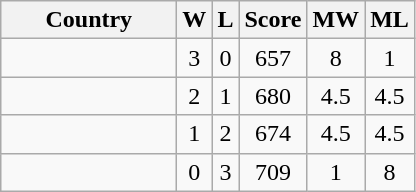<table class="wikitable sortable" style="text-align:center">
<tr>
<th width=110>Country</th>
<th>W</th>
<th>L</th>
<th>Score</th>
<th>MW</th>
<th>ML</th>
</tr>
<tr>
<td align=left><strong></strong></td>
<td>3</td>
<td>0</td>
<td>657</td>
<td>8</td>
<td>1</td>
</tr>
<tr>
<td align=left></td>
<td>2</td>
<td>1</td>
<td>680</td>
<td>4.5</td>
<td>4.5</td>
</tr>
<tr>
<td align=left></td>
<td>1</td>
<td>2</td>
<td>674</td>
<td>4.5</td>
<td>4.5</td>
</tr>
<tr>
<td align=left></td>
<td>0</td>
<td>3</td>
<td>709</td>
<td>1</td>
<td>8</td>
</tr>
</table>
